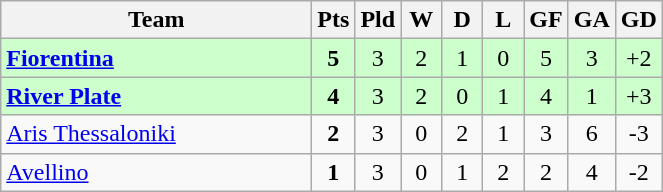<table class="wikitable" style="text-align:center;">
<tr>
<th width=200>Team</th>
<th width=20>Pts</th>
<th width=20>Pld</th>
<th width=20>W</th>
<th width=20>D</th>
<th width=20>L</th>
<th width=20>GF</th>
<th width=20>GA</th>
<th width=20>GD</th>
</tr>
<tr style="background:#ccffcc">
<td style="text-align:left"><strong> <a href='#'>Fiorentina</a></strong></td>
<td><strong>5</strong></td>
<td>3</td>
<td>2</td>
<td>1</td>
<td>0</td>
<td>5</td>
<td>3</td>
<td>+2</td>
</tr>
<tr style="background:#ccffcc">
<td style="text-align:left"><strong> <a href='#'>River Plate</a></strong></td>
<td><strong>4</strong></td>
<td>3</td>
<td>2</td>
<td>0</td>
<td>1</td>
<td>4</td>
<td>1</td>
<td>+3</td>
</tr>
<tr>
<td style="text-align:left"> <a href='#'>Aris Thessaloniki</a></td>
<td><strong>2</strong></td>
<td>3</td>
<td>0</td>
<td>2</td>
<td>1</td>
<td>3</td>
<td>6</td>
<td>-3</td>
</tr>
<tr>
<td style="text-align:left"> <a href='#'>Avellino</a></td>
<td><strong>1</strong></td>
<td>3</td>
<td>0</td>
<td>1</td>
<td>2</td>
<td>2</td>
<td>4</td>
<td>-2</td>
</tr>
</table>
